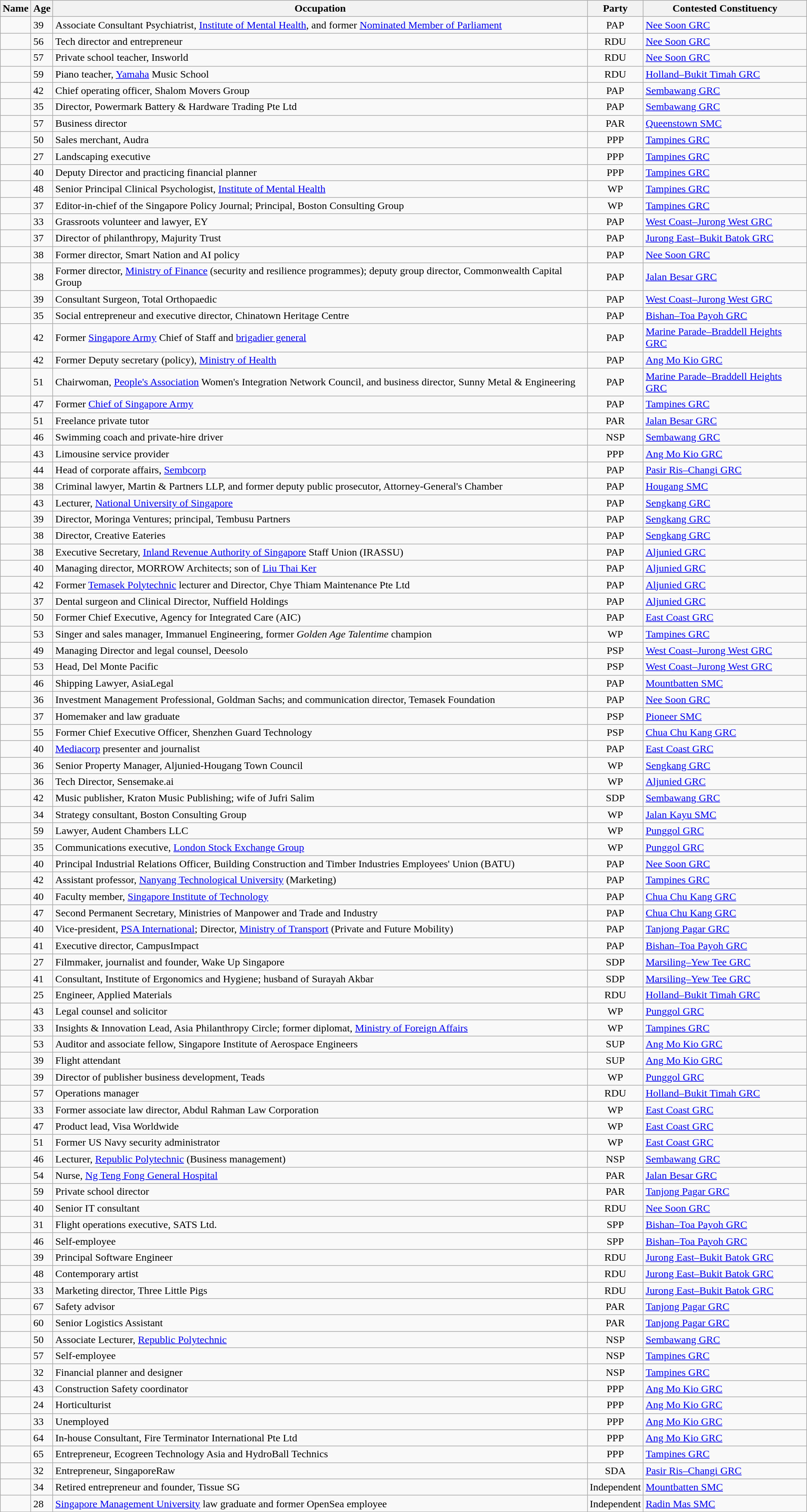<table class="wikitable sortable">
<tr>
<th>Name</th>
<th>Age</th>
<th>Occupation</th>
<th>Party</th>
<th>Contested Constituency</th>
</tr>
<tr>
<td></td>
<td>39</td>
<td>Associate Consultant Psychiatrist, <a href='#'>Institute of Mental Health</a>, and former <a href='#'>Nominated Member of Parliament</a></td>
<td style="text-align: center;">PAP</td>
<td><a href='#'>Nee Soon GRC</a></td>
</tr>
<tr>
<td></td>
<td>56</td>
<td>Tech director and entrepreneur</td>
<td style="text-align: center;">RDU</td>
<td><a href='#'>Nee Soon GRC</a></td>
</tr>
<tr>
<td></td>
<td>57</td>
<td>Private school teacher, Insworld</td>
<td style="text-align: center;">RDU</td>
<td><a href='#'>Nee Soon GRC</a></td>
</tr>
<tr>
<td></td>
<td>59</td>
<td>Piano teacher, <a href='#'>Yamaha</a> Music School</td>
<td style="text-align: center;">RDU</td>
<td><a href='#'>Holland–Bukit Timah GRC</a></td>
</tr>
<tr>
<td></td>
<td>42</td>
<td>Chief operating officer, Shalom Movers Group</td>
<td style="text-align: center;">PAP</td>
<td><a href='#'>Sembawang GRC</a></td>
</tr>
<tr>
<td></td>
<td>35</td>
<td>Director, Powermark Battery & Hardware Trading Pte Ltd</td>
<td style="text-align: center;">PAP</td>
<td><a href='#'>Sembawang GRC</a></td>
</tr>
<tr>
<td></td>
<td>57</td>
<td>Business director</td>
<td style="text-align: center;">PAR</td>
<td><a href='#'>Queenstown SMC</a></td>
</tr>
<tr>
<td></td>
<td>50</td>
<td>Sales merchant, Audra</td>
<td style="text-align: center;">PPP</td>
<td><a href='#'>Tampines GRC</a></td>
</tr>
<tr>
<td></td>
<td>27</td>
<td>Landscaping executive</td>
<td style="text-align: center;">PPP</td>
<td><a href='#'>Tampines GRC</a></td>
</tr>
<tr>
<td></td>
<td>40</td>
<td>Deputy Director and practicing financial planner</td>
<td style="text-align: center;">PPP</td>
<td><a href='#'>Tampines GRC</a></td>
</tr>
<tr>
<td></td>
<td>48</td>
<td>Senior Principal Clinical Psychologist, <a href='#'>Institute of Mental Health</a></td>
<td style="text-align: center;">WP</td>
<td><a href='#'>Tampines GRC</a></td>
</tr>
<tr>
<td></td>
<td>37</td>
<td>Editor-in-chief of the Singapore Policy Journal; Principal, Boston Consulting Group</td>
<td style="text-align: center;">WP</td>
<td><a href='#'>Tampines GRC</a></td>
</tr>
<tr>
<td></td>
<td>33</td>
<td>Grassroots volunteer and lawyer, EY</td>
<td style="text-align: center;">PAP</td>
<td><a href='#'>West Coast–Jurong West GRC</a></td>
</tr>
<tr>
<td></td>
<td>37</td>
<td>Director of philanthropy, Majurity Trust</td>
<td style="text-align: center;">PAP</td>
<td><a href='#'>Jurong East–Bukit Batok GRC</a></td>
</tr>
<tr>
<td></td>
<td>38</td>
<td>Former director, Smart Nation and AI policy</td>
<td style="text-align: center;">PAP</td>
<td><a href='#'>Nee Soon GRC</a></td>
</tr>
<tr>
<td></td>
<td>38</td>
<td>Former director, <a href='#'>Ministry of Finance</a> (security and resilience programmes); deputy group director, Commonwealth Capital Group</td>
<td style="text-align: center;">PAP</td>
<td><a href='#'>Jalan Besar GRC</a></td>
</tr>
<tr>
<td></td>
<td>39</td>
<td>Consultant Surgeon, Total Orthopaedic</td>
<td style="text-align: center;">PAP</td>
<td><a href='#'>West Coast–Jurong West GRC</a></td>
</tr>
<tr>
<td></td>
<td>35</td>
<td>Social entrepreneur and executive director, Chinatown Heritage Centre</td>
<td style="text-align: center;">PAP</td>
<td><a href='#'>Bishan–Toa Payoh GRC</a></td>
</tr>
<tr>
<td></td>
<td>42</td>
<td>Former <a href='#'>Singapore Army</a> Chief of Staff and <a href='#'>brigadier general</a></td>
<td style="text-align: center;">PAP</td>
<td><a href='#'>Marine Parade–Braddell Heights GRC</a></td>
</tr>
<tr>
<td></td>
<td>42</td>
<td>Former Deputy secretary (policy), <a href='#'>Ministry of Health</a></td>
<td style="text-align: center;">PAP</td>
<td><a href='#'>Ang Mo Kio GRC</a></td>
</tr>
<tr>
<td></td>
<td>51</td>
<td>Chairwoman, <a href='#'>People's Association</a> Women's Integration Network Council, and business director, Sunny Metal & Engineering</td>
<td style="text-align: center;">PAP</td>
<td><a href='#'>Marine Parade–Braddell Heights GRC</a></td>
</tr>
<tr>
<td></td>
<td>47</td>
<td>Former <a href='#'>Chief of Singapore Army</a></td>
<td style="text-align: center;">PAP</td>
<td><a href='#'>Tampines GRC</a></td>
</tr>
<tr>
<td></td>
<td>51</td>
<td>Freelance private tutor</td>
<td style="text-align: center;">PAR</td>
<td><a href='#'>Jalan Besar GRC</a></td>
</tr>
<tr>
<td></td>
<td>46</td>
<td>Swimming coach and private-hire driver</td>
<td style="text-align: center;">NSP</td>
<td><a href='#'>Sembawang GRC</a></td>
</tr>
<tr>
<td></td>
<td>43</td>
<td>Limousine service provider</td>
<td style="text-align: center;">PPP</td>
<td><a href='#'>Ang Mo Kio GRC</a></td>
</tr>
<tr>
<td></td>
<td>44</td>
<td>Head of corporate affairs, <a href='#'>Sembcorp</a></td>
<td style="text-align: center;">PAP</td>
<td><a href='#'>Pasir Ris–Changi GRC</a></td>
</tr>
<tr>
<td></td>
<td>38</td>
<td>Criminal lawyer, Martin & Partners LLP, and former deputy public prosecutor, Attorney-General's Chamber</td>
<td style="text-align: center;">PAP</td>
<td><a href='#'>Hougang SMC</a></td>
</tr>
<tr>
<td></td>
<td>43</td>
<td>Lecturer, <a href='#'>National University of Singapore</a></td>
<td style="text-align: center;">PAP</td>
<td><a href='#'>Sengkang GRC</a></td>
</tr>
<tr>
<td></td>
<td>39</td>
<td>Director, Moringa Ventures; principal, Tembusu Partners</td>
<td style="text-align: center;">PAP</td>
<td><a href='#'>Sengkang GRC</a></td>
</tr>
<tr>
<td></td>
<td>38</td>
<td>Director, Creative Eateries</td>
<td style="text-align: center;">PAP</td>
<td><a href='#'>Sengkang GRC</a></td>
</tr>
<tr>
<td></td>
<td>38</td>
<td>Executive Secretary, <a href='#'>Inland Revenue Authority of Singapore</a> Staff Union (IRASSU)</td>
<td style="text-align: center;">PAP</td>
<td><a href='#'>Aljunied GRC</a></td>
</tr>
<tr>
<td></td>
<td>40</td>
<td>Managing director, MORROW Architects; son of <a href='#'>Liu Thai Ker</a></td>
<td style="text-align: center;">PAP</td>
<td><a href='#'>Aljunied GRC</a></td>
</tr>
<tr>
<td></td>
<td>42</td>
<td>Former <a href='#'>Temasek Polytechnic</a> lecturer and Director, Chye Thiam Maintenance Pte Ltd</td>
<td style="text-align: center;">PAP</td>
<td><a href='#'>Aljunied GRC</a></td>
</tr>
<tr>
<td></td>
<td>37</td>
<td>Dental surgeon and Clinical Director, Nuffield Holdings</td>
<td style="text-align: center;">PAP</td>
<td><a href='#'>Aljunied GRC</a></td>
</tr>
<tr>
<td></td>
<td>50</td>
<td>Former Chief Executive, Agency for Integrated Care (AIC)</td>
<td style="text-align: center;">PAP</td>
<td><a href='#'>East Coast GRC</a></td>
</tr>
<tr>
<td></td>
<td>53</td>
<td>Singer and sales manager, Immanuel Engineering, former <em>Golden Age Talentime</em> champion</td>
<td style="text-align: center;">WP</td>
<td><a href='#'>Tampines GRC</a></td>
</tr>
<tr>
<td></td>
<td>49</td>
<td>Managing Director and legal counsel, Deesolo</td>
<td style="text-align: center;">PSP</td>
<td><a href='#'>West Coast–Jurong West GRC</a></td>
</tr>
<tr>
<td></td>
<td>53</td>
<td>Head, Del Monte Pacific</td>
<td style="text-align: center;">PSP</td>
<td><a href='#'>West Coast–Jurong West GRC</a></td>
</tr>
<tr>
<td></td>
<td>46</td>
<td>Shipping Lawyer, AsiaLegal</td>
<td style="text-align: center;">PAP</td>
<td><a href='#'>Mountbatten SMC</a></td>
</tr>
<tr>
<td></td>
<td>36</td>
<td>Investment Management Professional, Goldman Sachs; and communication director, Temasek Foundation</td>
<td style="text-align: center;">PAP</td>
<td><a href='#'>Nee Soon GRC</a></td>
</tr>
<tr>
<td></td>
<td>37</td>
<td>Homemaker and law graduate</td>
<td style="text-align: center;">PSP</td>
<td><a href='#'>Pioneer SMC</a></td>
</tr>
<tr>
<td></td>
<td>55</td>
<td>Former Chief Executive Officer, Shenzhen Guard Technology</td>
<td style="text-align: center;">PSP</td>
<td><a href='#'>Chua Chu Kang GRC</a></td>
</tr>
<tr>
<td></td>
<td>40</td>
<td><a href='#'>Mediacorp</a> presenter and journalist</td>
<td style="text-align: center;">PAP</td>
<td><a href='#'>East Coast GRC</a></td>
</tr>
<tr>
<td></td>
<td>36</td>
<td>Senior Property Manager, Aljunied-Hougang Town Council</td>
<td style="text-align: center;">WP</td>
<td><a href='#'>Sengkang GRC</a></td>
</tr>
<tr>
<td></td>
<td>36</td>
<td>Tech Director, Sensemake.ai</td>
<td style="text-align: center;">WP</td>
<td><a href='#'>Aljunied GRC</a></td>
</tr>
<tr>
<td></td>
<td>42</td>
<td>Music publisher, Kraton Music Publishing; wife of Jufri Salim</td>
<td style="text-align: center;">SDP</td>
<td><a href='#'>Sembawang GRC</a></td>
</tr>
<tr>
<td></td>
<td>34</td>
<td>Strategy consultant, Boston Consulting Group</td>
<td style="text-align: center;">WP</td>
<td><a href='#'>Jalan Kayu SMC</a></td>
</tr>
<tr>
<td></td>
<td>59</td>
<td>Lawyer, Audent Chambers LLC</td>
<td style="text-align: center;">WP</td>
<td><a href='#'>Punggol GRC</a></td>
</tr>
<tr>
<td></td>
<td>35</td>
<td>Communications executive, <a href='#'>London Stock Exchange Group</a></td>
<td style="text-align: center;">WP</td>
<td><a href='#'>Punggol GRC</a></td>
</tr>
<tr>
<td></td>
<td>40</td>
<td>Principal Industrial Relations Officer, Building Construction and Timber Industries Employees' Union (BATU)</td>
<td style="text-align: center;">PAP</td>
<td><a href='#'>Nee Soon GRC</a></td>
</tr>
<tr>
<td></td>
<td>42</td>
<td>Assistant professor, <a href='#'>Nanyang Technological University</a> (Marketing)</td>
<td style="text-align: center;">PAP</td>
<td><a href='#'>Tampines GRC</a></td>
</tr>
<tr>
<td></td>
<td>40</td>
<td>Faculty member, <a href='#'>Singapore Institute of Technology</a></td>
<td style="text-align: center;">PAP</td>
<td><a href='#'>Chua Chu Kang GRC</a></td>
</tr>
<tr>
<td></td>
<td>47</td>
<td>Second Permanent Secretary, Ministries of Manpower and Trade and Industry</td>
<td style="text-align: center;">PAP</td>
<td><a href='#'>Chua Chu Kang GRC</a></td>
</tr>
<tr>
<td></td>
<td>40</td>
<td>Vice-president, <a href='#'>PSA International</a>; Director, <a href='#'>Ministry of Transport</a> (Private and Future Mobility)</td>
<td style="text-align: center;">PAP</td>
<td><a href='#'>Tanjong Pagar GRC</a></td>
</tr>
<tr>
<td></td>
<td>41</td>
<td>Executive director, CampusImpact</td>
<td style="text-align: center;">PAP</td>
<td><a href='#'>Bishan–Toa Payoh GRC</a></td>
</tr>
<tr>
<td></td>
<td>27</td>
<td>Filmmaker, journalist and founder, Wake Up Singapore</td>
<td style="text-align: center;">SDP</td>
<td><a href='#'>Marsiling–Yew Tee GRC</a></td>
</tr>
<tr>
<td></td>
<td>41</td>
<td>Consultant, Institute of Ergonomics and Hygiene; husband of Surayah Akbar</td>
<td style="text-align: center;">SDP</td>
<td><a href='#'>Marsiling–Yew Tee GRC</a></td>
</tr>
<tr>
<td></td>
<td>25</td>
<td>Engineer, Applied Materials</td>
<td style="text-align: center;">RDU</td>
<td><a href='#'>Holland–Bukit Timah GRC</a></td>
</tr>
<tr>
<td></td>
<td>43</td>
<td>Legal counsel and solicitor</td>
<td style="text-align: center;">WP</td>
<td><a href='#'>Punggol GRC</a></td>
</tr>
<tr>
<td></td>
<td>33</td>
<td>Insights & Innovation Lead, Asia Philanthropy Circle; former diplomat, <a href='#'>Ministry of Foreign Affairs</a></td>
<td style="text-align: center;">WP</td>
<td><a href='#'>Tampines GRC</a></td>
</tr>
<tr>
<td></td>
<td>53</td>
<td>Auditor and associate fellow, Singapore Institute of Aerospace Engineers</td>
<td style="text-align: center;">SUP</td>
<td><a href='#'>Ang Mo Kio GRC</a></td>
</tr>
<tr>
<td></td>
<td>39</td>
<td>Flight attendant</td>
<td style="text-align: center;">SUP</td>
<td><a href='#'>Ang Mo Kio GRC</a></td>
</tr>
<tr>
<td></td>
<td>39</td>
<td>Director of publisher business development, Teads</td>
<td style="text-align: center;">WP</td>
<td><a href='#'>Punggol GRC</a></td>
</tr>
<tr>
<td></td>
<td>57</td>
<td>Operations manager</td>
<td style="text-align: center;">RDU</td>
<td><a href='#'>Holland–Bukit Timah GRC</a></td>
</tr>
<tr>
<td></td>
<td>33</td>
<td>Former associate law director, Abdul Rahman Law Corporation</td>
<td style="text-align: center;">WP</td>
<td><a href='#'>East Coast GRC</a></td>
</tr>
<tr>
<td></td>
<td>47</td>
<td>Product lead, Visa Worldwide</td>
<td style="text-align: center;">WP</td>
<td><a href='#'>East Coast GRC</a></td>
</tr>
<tr>
<td></td>
<td>51</td>
<td>Former US Navy security administrator</td>
<td style="text-align: center;">WP</td>
<td><a href='#'>East Coast GRC</a></td>
</tr>
<tr>
<td></td>
<td>46</td>
<td>Lecturer, <a href='#'>Republic Polytechnic</a> (Business management)</td>
<td style="text-align: center;">NSP</td>
<td><a href='#'>Sembawang GRC</a></td>
</tr>
<tr>
<td></td>
<td>54</td>
<td>Nurse, <a href='#'>Ng Teng Fong General Hospital</a></td>
<td style="text-align: center;">PAR</td>
<td><a href='#'>Jalan Besar GRC</a></td>
</tr>
<tr>
<td></td>
<td>59</td>
<td>Private school director</td>
<td style="text-align: center;">PAR</td>
<td><a href='#'>Tanjong Pagar GRC</a></td>
</tr>
<tr>
<td></td>
<td>40</td>
<td>Senior IT consultant</td>
<td style="text-align: center;">RDU</td>
<td><a href='#'>Nee Soon GRC</a></td>
</tr>
<tr>
<td></td>
<td>31</td>
<td>Flight operations executive, SATS Ltd.</td>
<td style="text-align: center;">SPP</td>
<td><a href='#'>Bishan–Toa Payoh GRC</a></td>
</tr>
<tr>
<td></td>
<td>46</td>
<td>Self-employee</td>
<td style="text-align: center;">SPP</td>
<td><a href='#'>Bishan–Toa Payoh GRC</a></td>
</tr>
<tr>
<td></td>
<td>39</td>
<td>Principal Software Engineer</td>
<td style="text-align: center;">RDU</td>
<td><a href='#'>Jurong East–Bukit Batok GRC</a></td>
</tr>
<tr>
<td></td>
<td>48</td>
<td>Contemporary artist</td>
<td style="text-align: center;">RDU</td>
<td><a href='#'>Jurong East–Bukit Batok GRC</a></td>
</tr>
<tr>
<td></td>
<td>33</td>
<td>Marketing director, Three Little Pigs</td>
<td style="text-align: center;">RDU</td>
<td><a href='#'>Jurong East–Bukit Batok GRC</a></td>
</tr>
<tr>
<td></td>
<td>67</td>
<td>Safety advisor</td>
<td style="text-align: center;">PAR</td>
<td><a href='#'>Tanjong Pagar GRC</a></td>
</tr>
<tr>
<td></td>
<td>60</td>
<td>Senior Logistics Assistant</td>
<td style="text-align: center;">PAR</td>
<td><a href='#'>Tanjong Pagar GRC</a></td>
</tr>
<tr>
<td></td>
<td>50</td>
<td>Associate Lecturer, <a href='#'>Republic Polytechnic</a></td>
<td style="text-align: center;">NSP</td>
<td><a href='#'>Sembawang GRC</a></td>
</tr>
<tr>
<td></td>
<td>57</td>
<td>Self-employee</td>
<td style="text-align: center;">NSP</td>
<td><a href='#'>Tampines GRC</a></td>
</tr>
<tr>
<td></td>
<td>32</td>
<td>Financial planner and designer</td>
<td style="text-align: center;">NSP</td>
<td><a href='#'>Tampines GRC</a></td>
</tr>
<tr>
<td></td>
<td>43</td>
<td>Construction Safety coordinator</td>
<td style="text-align: center;">PPP</td>
<td><a href='#'>Ang Mo Kio GRC</a></td>
</tr>
<tr>
<td></td>
<td>24</td>
<td>Horticulturist</td>
<td style="text-align: center;">PPP</td>
<td><a href='#'>Ang Mo Kio GRC</a></td>
</tr>
<tr>
<td></td>
<td>33</td>
<td>Unemployed</td>
<td style="text-align: center;">PPP</td>
<td><a href='#'>Ang Mo Kio GRC</a></td>
</tr>
<tr>
<td></td>
<td>64</td>
<td>In-house Consultant, Fire Terminator International Pte Ltd</td>
<td style="text-align: center;">PPP</td>
<td><a href='#'>Ang Mo Kio GRC</a></td>
</tr>
<tr>
<td></td>
<td>65</td>
<td>Entrepreneur, Ecogreen Technology Asia and HydroBall Technics</td>
<td style="text-align: center;">PPP</td>
<td><a href='#'>Tampines GRC</a></td>
</tr>
<tr>
<td></td>
<td>32</td>
<td>Entrepreneur, SingaporeRaw</td>
<td style="text-align: center;">SDA</td>
<td><a href='#'>Pasir Ris–Changi GRC</a></td>
</tr>
<tr>
<td></td>
<td>34</td>
<td>Retired entrepreneur and founder, Tissue SG</td>
<td style="text-align: center;">Independent</td>
<td><a href='#'>Mountbatten SMC</a></td>
</tr>
<tr>
<td></td>
<td>28</td>
<td><a href='#'>Singapore Management University</a> law graduate and former OpenSea employee</td>
<td style="text-align: center;">Independent</td>
<td><a href='#'>Radin Mas SMC</a></td>
</tr>
<tr>
</tr>
<tr>
</tr>
</table>
